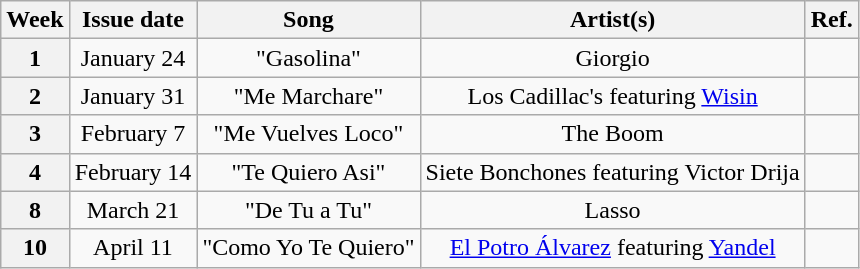<table class="wikitable plainrowheaders" style="text-align: center;">
<tr>
<th>Week</th>
<th>Issue date</th>
<th>Song</th>
<th>Artist(s)</th>
<th>Ref.</th>
</tr>
<tr>
<th scope="row" style="text-align: center;">1</th>
<td>January 24</td>
<td rowspan=1>"Gasolina"</td>
<td rowspan=1>Giorgio</td>
<td></td>
</tr>
<tr>
<th scope="row" style="text-align: center;">2</th>
<td>January 31</td>
<td rowspan=1>"Me Marchare"</td>
<td rowspan=1>Los Cadillac's featuring <a href='#'>Wisin</a></td>
<td></td>
</tr>
<tr>
<th scope="row" style="text-align: center;">3</th>
<td>February 7</td>
<td rowspan=1>"Me Vuelves Loco"</td>
<td rowspan=1>The Boom</td>
<td></td>
</tr>
<tr>
<th scope="row" style="text-align: center;">4</th>
<td>February 14</td>
<td rowspan=1>"Te Quiero Asi"</td>
<td rowspan=1>Siete Bonchones featuring Victor Drija</td>
<td></td>
</tr>
<tr>
<th scope="row" style="text-align: center;">8</th>
<td>March 21</td>
<td rowspan=1>"De Tu a Tu"</td>
<td rowspan=1>Lasso</td>
<td></td>
</tr>
<tr>
<th scope="row" style="text-align: center;">10</th>
<td>April 11</td>
<td rowspan=1>"Como Yo Te Quiero"</td>
<td rowspan=1><a href='#'>El Potro Álvarez</a> featuring <a href='#'>Yandel</a></td>
<td></td>
</tr>
</table>
